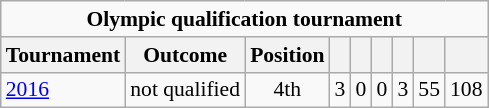<table class="wikitable" style="text-align:center; font-size:90%;">
<tr>
<td colspan=10><strong>Olympic qualification tournament</strong></td>
</tr>
<tr>
<th>Tournament</th>
<th>Outcome</th>
<th>Position</th>
<th></th>
<th></th>
<th></th>
<th></th>
<th></th>
<th></th>
</tr>
<tr>
<td align=left> <a href='#'>2016</a></td>
<td>not qualified</td>
<td>4th</td>
<td>3</td>
<td>0</td>
<td>0</td>
<td>3</td>
<td>55</td>
<td>108</td>
</tr>
</table>
